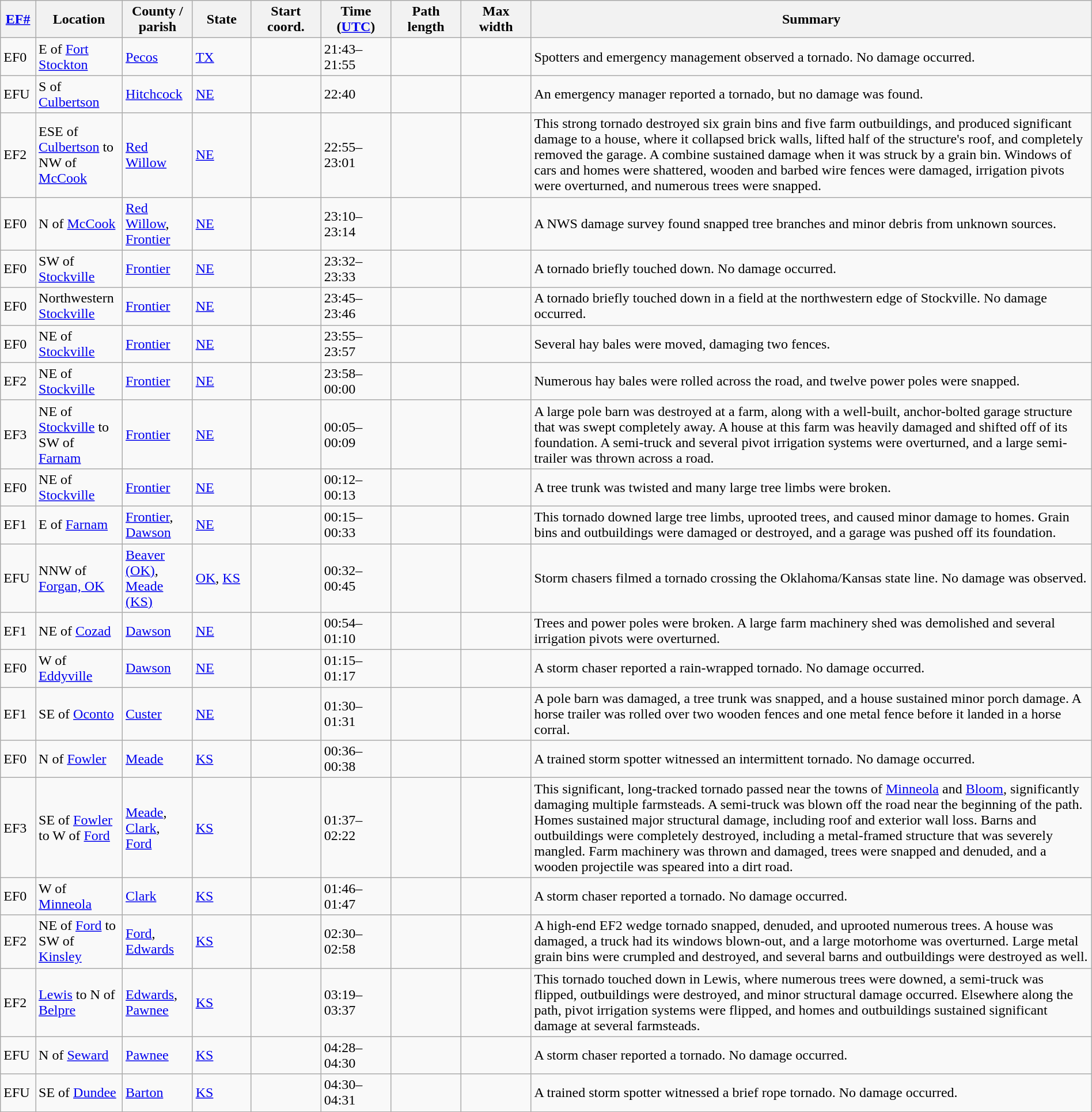<table class="wikitable sortable" style="width:100%;">
<tr>
<th scope="col" style="width:3%; text-align:center;"><a href='#'>EF#</a></th>
<th scope="col" style="width:7%; text-align:center;" class="unsortable">Location</th>
<th scope="col" style="width:6%; text-align:center;" class="unsortable">County / parish</th>
<th scope="col" style="width:5%; text-align:center;">State</th>
<th scope="col" style="width:6%; text-align:center;">Start coord.</th>
<th scope="col" style="width:6%; text-align:center;">Time (<a href='#'>UTC</a>)</th>
<th scope="col" style="width:6%; text-align:center;">Path length</th>
<th scope="col" style="width:6%; text-align:center;">Max width</th>
<th scope="col" class="unsortable" style="width:48%; text-align:center;">Summary</th>
</tr>
<tr>
<td bgcolor=>EF0</td>
<td>E of <a href='#'>Fort Stockton</a></td>
<td><a href='#'>Pecos</a></td>
<td><a href='#'>TX</a></td>
<td></td>
<td>21:43–21:55</td>
<td></td>
<td></td>
<td>Spotters and emergency management observed a tornado. No damage occurred.</td>
</tr>
<tr>
<td bgcolor=>EFU</td>
<td>S of <a href='#'>Culbertson</a></td>
<td><a href='#'>Hitchcock</a></td>
<td><a href='#'>NE</a></td>
<td></td>
<td>22:40</td>
<td></td>
<td></td>
<td>An emergency manager reported a tornado, but no damage was found.</td>
</tr>
<tr>
<td bgcolor=>EF2</td>
<td>ESE of <a href='#'>Culbertson</a> to NW of <a href='#'>McCook</a></td>
<td><a href='#'>Red Willow</a></td>
<td><a href='#'>NE</a></td>
<td></td>
<td>22:55–23:01</td>
<td></td>
<td></td>
<td>This strong tornado destroyed six grain bins and five farm outbuildings, and produced significant damage to a house, where it collapsed brick walls, lifted half of the structure's roof, and completely removed the garage. A combine sustained damage when it was struck by a grain bin. Windows of cars and homes were shattered, wooden and barbed wire fences were damaged, irrigation pivots were overturned, and numerous trees were snapped.</td>
</tr>
<tr>
<td bgcolor=>EF0</td>
<td>N of <a href='#'>McCook</a></td>
<td><a href='#'>Red Willow</a>, <a href='#'>Frontier</a></td>
<td><a href='#'>NE</a></td>
<td></td>
<td>23:10–23:14</td>
<td></td>
<td></td>
<td>A NWS damage survey found snapped tree branches and minor debris from unknown sources.</td>
</tr>
<tr>
<td bgcolor=>EF0</td>
<td>SW of <a href='#'>Stockville</a></td>
<td><a href='#'>Frontier</a></td>
<td><a href='#'>NE</a></td>
<td></td>
<td>23:32–23:33</td>
<td></td>
<td></td>
<td>A tornado briefly touched down. No damage occurred.</td>
</tr>
<tr>
<td bgcolor=>EF0</td>
<td>Northwestern <a href='#'>Stockville</a></td>
<td><a href='#'>Frontier</a></td>
<td><a href='#'>NE</a></td>
<td></td>
<td>23:45–23:46</td>
<td></td>
<td></td>
<td>A tornado briefly touched down in a field at the northwestern edge of Stockville. No damage occurred.</td>
</tr>
<tr>
<td bgcolor=>EF0</td>
<td>NE of <a href='#'>Stockville</a></td>
<td><a href='#'>Frontier</a></td>
<td><a href='#'>NE</a></td>
<td></td>
<td>23:55–23:57</td>
<td></td>
<td></td>
<td>Several  hay bales were moved, damaging two fences.</td>
</tr>
<tr>
<td bgcolor=>EF2</td>
<td>NE of <a href='#'>Stockville</a></td>
<td><a href='#'>Frontier</a></td>
<td><a href='#'>NE</a></td>
<td></td>
<td>23:58–00:00</td>
<td></td>
<td></td>
<td>Numerous  hay bales were rolled across the road, and twelve power poles were snapped.</td>
</tr>
<tr>
<td bgcolor=>EF3</td>
<td>NE of <a href='#'>Stockville</a> to SW of <a href='#'>Farnam</a></td>
<td><a href='#'>Frontier</a></td>
<td><a href='#'>NE</a></td>
<td></td>
<td>00:05–00:09</td>
<td></td>
<td></td>
<td>A large pole barn was destroyed at a farm, along with a well-built, anchor-bolted garage structure that was swept completely away. A house at this farm was heavily damaged and shifted off of its foundation. A semi-truck and several pivot irrigation systems were overturned, and a large semi-trailer was thrown across a road.</td>
</tr>
<tr>
<td bgcolor=>EF0</td>
<td>NE of <a href='#'>Stockville</a></td>
<td><a href='#'>Frontier</a></td>
<td><a href='#'>NE</a></td>
<td></td>
<td>00:12–00:13</td>
<td></td>
<td></td>
<td>A tree trunk was twisted and many large tree limbs were broken.</td>
</tr>
<tr>
<td bgcolor=>EF1</td>
<td>E of <a href='#'>Farnam</a></td>
<td><a href='#'>Frontier</a>, <a href='#'>Dawson</a></td>
<td><a href='#'>NE</a></td>
<td></td>
<td>00:15–00:33</td>
<td></td>
<td></td>
<td>This tornado downed large tree limbs, uprooted trees, and caused minor damage to homes. Grain bins and outbuildings were damaged or destroyed, and a garage was pushed off its foundation.</td>
</tr>
<tr>
<td bgcolor=>EFU</td>
<td>NNW of <a href='#'>Forgan, OK</a></td>
<td><a href='#'>Beaver (OK)</a>, <a href='#'>Meade (KS)</a></td>
<td><a href='#'>OK</a>, <a href='#'>KS</a></td>
<td></td>
<td>00:32–00:45</td>
<td></td>
<td></td>
<td>Storm chasers filmed a tornado crossing the Oklahoma/Kansas state line. No damage was observed.</td>
</tr>
<tr>
<td bgcolor=>EF1</td>
<td>NE of <a href='#'>Cozad</a></td>
<td><a href='#'>Dawson</a></td>
<td><a href='#'>NE</a></td>
<td></td>
<td>00:54–01:10</td>
<td></td>
<td></td>
<td>Trees and power poles were broken. A large farm machinery shed was demolished and several irrigation pivots were overturned.</td>
</tr>
<tr>
<td bgcolor=>EF0</td>
<td>W of <a href='#'>Eddyville</a></td>
<td><a href='#'>Dawson</a></td>
<td><a href='#'>NE</a></td>
<td></td>
<td>01:15–01:17</td>
<td></td>
<td></td>
<td>A storm chaser reported a rain-wrapped tornado. No damage occurred.</td>
</tr>
<tr>
<td bgcolor=>EF1</td>
<td>SE of <a href='#'>Oconto</a></td>
<td><a href='#'>Custer</a></td>
<td><a href='#'>NE</a></td>
<td></td>
<td>01:30–01:31</td>
<td></td>
<td></td>
<td>A pole barn was damaged, a tree trunk was snapped, and a house sustained minor porch damage. A horse trailer was rolled over two wooden fences and one metal fence before it landed in a horse corral.</td>
</tr>
<tr>
<td bgcolor=>EF0</td>
<td>N of <a href='#'>Fowler</a></td>
<td><a href='#'>Meade</a></td>
<td><a href='#'>KS</a></td>
<td></td>
<td>00:36–00:38</td>
<td></td>
<td></td>
<td>A trained storm spotter witnessed an intermittent tornado. No damage occurred.</td>
</tr>
<tr>
<td bgcolor=>EF3</td>
<td>SE of <a href='#'>Fowler</a> to W of <a href='#'>Ford</a></td>
<td><a href='#'>Meade</a>, <a href='#'>Clark</a>, <a href='#'>Ford</a></td>
<td><a href='#'>KS</a></td>
<td></td>
<td>01:37–02:22</td>
<td></td>
<td></td>
<td>This significant, long-tracked tornado passed near the towns of <a href='#'>Minneola</a> and <a href='#'>Bloom</a>, significantly damaging multiple farmsteads. A semi-truck was blown off the road near the beginning of the path. Homes sustained major structural damage, including roof and exterior wall loss. Barns and outbuildings were completely destroyed, including a metal-framed structure that was severely mangled. Farm machinery was thrown and damaged, trees were snapped and denuded, and a wooden projectile was speared into a dirt road.</td>
</tr>
<tr>
<td bgcolor=>EF0</td>
<td>W of <a href='#'>Minneola</a></td>
<td><a href='#'>Clark</a></td>
<td><a href='#'>KS</a></td>
<td></td>
<td>01:46–01:47</td>
<td></td>
<td></td>
<td>A storm chaser reported a tornado. No damage occurred.</td>
</tr>
<tr>
<td bgcolor=>EF2</td>
<td>NE of <a href='#'>Ford</a> to SW of <a href='#'>Kinsley</a></td>
<td><a href='#'>Ford</a>, <a href='#'>Edwards</a></td>
<td><a href='#'>KS</a></td>
<td></td>
<td>02:30–02:58</td>
<td></td>
<td></td>
<td>A high-end EF2 wedge tornado snapped, denuded, and uprooted numerous trees. A house was damaged, a truck had its windows blown-out, and a large motorhome was overturned. Large metal grain bins were crumpled and destroyed, and several barns and outbuildings were destroyed as well.</td>
</tr>
<tr>
<td bgcolor=>EF2</td>
<td><a href='#'>Lewis</a> to N of <a href='#'>Belpre</a></td>
<td><a href='#'>Edwards</a>, <a href='#'>Pawnee</a></td>
<td><a href='#'>KS</a></td>
<td></td>
<td>03:19–03:37</td>
<td></td>
<td></td>
<td>This tornado touched down in Lewis, where numerous trees were downed, a semi-truck was flipped, outbuildings were destroyed, and minor structural damage occurred. Elsewhere along the path, pivot irrigation systems were flipped, and homes and outbuildings sustained significant damage at several farmsteads.</td>
</tr>
<tr>
<td bgcolor=>EFU</td>
<td>N of <a href='#'>Seward</a></td>
<td><a href='#'>Pawnee</a></td>
<td><a href='#'>KS</a></td>
<td></td>
<td>04:28–04:30</td>
<td></td>
<td></td>
<td>A storm chaser reported a tornado. No damage occurred.</td>
</tr>
<tr>
<td bgcolor=>EFU</td>
<td>SE of <a href='#'>Dundee</a></td>
<td><a href='#'>Barton</a></td>
<td><a href='#'>KS</a></td>
<td></td>
<td>04:30–04:31</td>
<td></td>
<td></td>
<td>A trained storm spotter witnessed a brief rope tornado. No damage occurred.</td>
</tr>
<tr>
</tr>
</table>
